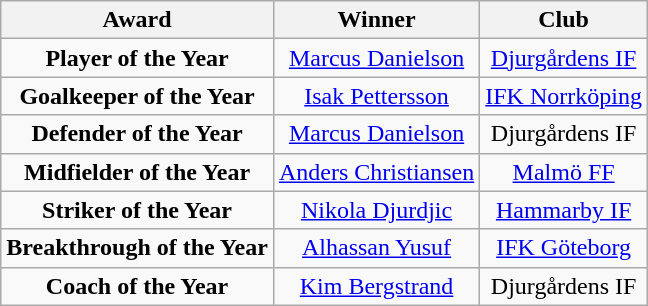<table class="wikitable" style="text-align:center">
<tr>
<th><strong>Award</strong></th>
<th><strong>Winner</strong></th>
<th>Club</th>
</tr>
<tr>
<td><strong>Player of the Year</strong></td>
<td> <a href='#'>Marcus Danielson</a></td>
<td><a href='#'>Djurgårdens IF</a></td>
</tr>
<tr>
<td><strong>Goalkeeper of the Year</strong></td>
<td> <a href='#'>Isak Pettersson</a></td>
<td><a href='#'>IFK Norrköping</a></td>
</tr>
<tr>
<td><strong>Defender of the Year</strong></td>
<td> <a href='#'>Marcus Danielson</a></td>
<td>Djurgårdens IF</td>
</tr>
<tr>
<td><strong>Midfielder of the Year</strong></td>
<td> <a href='#'>Anders Christiansen</a></td>
<td><a href='#'>Malmö FF</a></td>
</tr>
<tr>
<td><strong>Striker of the Year</strong></td>
<td> <a href='#'>Nikola Djurdjic</a></td>
<td><a href='#'>Hammarby IF</a></td>
</tr>
<tr>
<td><strong>Breakthrough of the Year</strong></td>
<td> <a href='#'>Alhassan Yusuf</a></td>
<td><a href='#'>IFK Göteborg</a></td>
</tr>
<tr>
<td><strong>Coach of the Year</strong></td>
<td> <a href='#'>Kim Bergstrand</a></td>
<td>Djurgårdens IF</td>
</tr>
</table>
